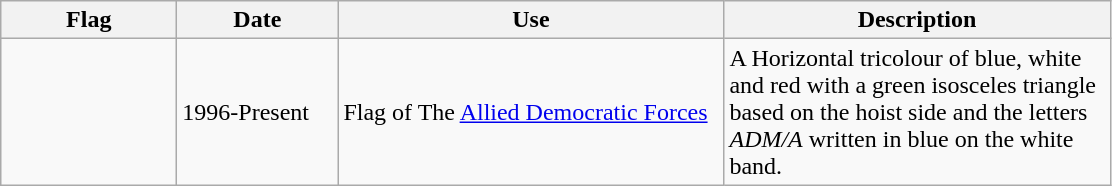<table class="wikitable">
<tr>
<th style="width:110px;">Flag</th>
<th style="width:100px;">Date</th>
<th style="width:250px;">Use</th>
<th style="width:250px;">Description</th>
</tr>
<tr>
<td></td>
<td>1996-Present</td>
<td>Flag of The <a href='#'>Allied Democratic Forces</a></td>
<td>A Horizontal tricolour of blue, white and red with a green isosceles triangle based on the hoist side and the letters <em>ADM/A</em> written in blue on the white band.</td>
</tr>
</table>
